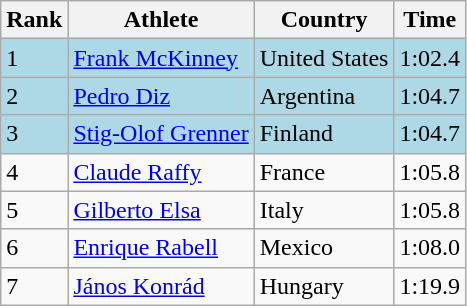<table class="wikitable">
<tr>
<th>Rank</th>
<th>Athlete</th>
<th>Country</th>
<th>Time</th>
</tr>
<tr bgcolor=lightblue>
<td>1</td>
<td><a href='#'>Frank McKinney</a></td>
<td>United States</td>
<td>1:02.4</td>
</tr>
<tr bgcolor=lightblue>
<td>2</td>
<td><a href='#'>Pedro Diz</a></td>
<td>Argentina</td>
<td>1:04.7</td>
</tr>
<tr bgcolor=lightblue>
<td>3</td>
<td><a href='#'>Stig-Olof Grenner</a></td>
<td>Finland</td>
<td>1:04.7</td>
</tr>
<tr>
<td>4</td>
<td><a href='#'>Claude Raffy</a></td>
<td>France</td>
<td>1:05.8</td>
</tr>
<tr>
<td>5</td>
<td><a href='#'>Gilberto Elsa</a></td>
<td>Italy</td>
<td>1:05.8</td>
</tr>
<tr>
<td>6</td>
<td><a href='#'>Enrique Rabell</a></td>
<td>Mexico</td>
<td>1:08.0</td>
</tr>
<tr>
<td>7</td>
<td><a href='#'>János Konrád</a></td>
<td>Hungary</td>
<td>1:19.9</td>
</tr>
</table>
